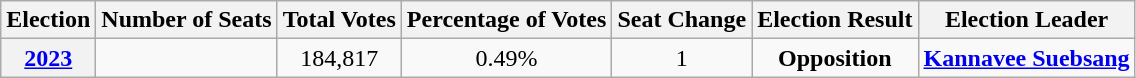<table class="wikitable" style="font-size:100%; text-align:center;">
<tr>
<th>Election</th>
<th>Number of Seats</th>
<th>Total Votes</th>
<th>Percentage of Votes</th>
<th>Seat Change</th>
<th>Election Result</th>
<th>Election Leader</th>
</tr>
<tr>
<th><a href='#'>2023</a></th>
<td></td>
<td>184,817</td>
<td>0.49%</td>
<td>1</td>
<td><strong>Opposition</strong></td>
<td><strong><a href='#'>Kannavee Suebsang</a></strong></td>
</tr>
</table>
